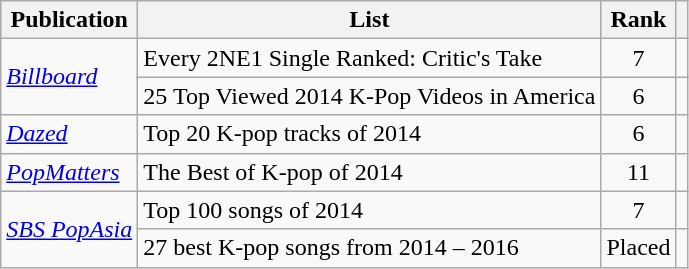<table class="sortable wikitable">
<tr>
<th>Publication</th>
<th>List</th>
<th>Rank</th>
<th class="unsortable"></th>
</tr>
<tr>
<td rowspan="2"><em><a href='#'>Billboard</a></em></td>
<td>Every 2NE1 Single Ranked: Critic's Take</td>
<td align="center">7</td>
<td align="center"></td>
</tr>
<tr>
<td>25 Top Viewed 2014 K-Pop Videos in America</td>
<td align="center">6</td>
<td align="center"></td>
</tr>
<tr>
<td><em><a href='#'>Dazed</a></em></td>
<td>Top 20 K-pop tracks of 2014</td>
<td align="center">6</td>
<td align="center"></td>
</tr>
<tr>
<td><em><a href='#'>PopMatters</a></em></td>
<td>The Best of K-pop of 2014</td>
<td align="center">11</td>
<td align="center"></td>
</tr>
<tr>
<td rowspan="2"><em><a href='#'>SBS PopAsia</a></em></td>
<td>Top 100 songs of 2014</td>
<td align="center">7</td>
<td align="center"></td>
</tr>
<tr>
<td>27 best K-pop songs from 2014 – 2016</td>
<td align="center">Placed</td>
<td align="center"></td>
</tr>
</table>
